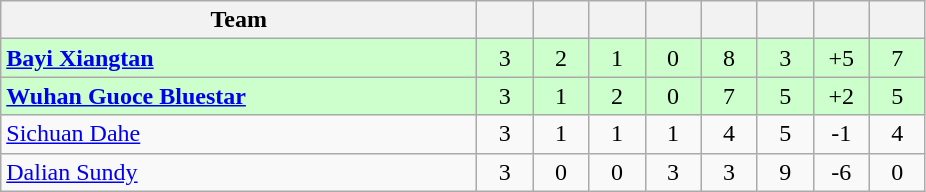<table class="wikitable" style="text-align:center;">
<tr>
<th width=310>Team</th>
<th width=30></th>
<th width=30></th>
<th width=30></th>
<th width=30></th>
<th width=30></th>
<th width=30></th>
<th width=30></th>
<th width=30></th>
</tr>
<tr bgcolor="#ccffcc">
<td align="left"><strong><a href='#'>Bayi Xiangtan</a></strong></td>
<td>3</td>
<td>2</td>
<td>1</td>
<td>0</td>
<td>8</td>
<td>3</td>
<td>+5</td>
<td>7</td>
</tr>
<tr bgcolor="#ccffcc">
<td align="left"><strong><a href='#'>Wuhan Guoce Bluestar</a></strong></td>
<td>3</td>
<td>1</td>
<td>2</td>
<td>0</td>
<td>7</td>
<td>5</td>
<td>+2</td>
<td>5</td>
</tr>
<tr>
<td align="left"><a href='#'>Sichuan Dahe</a></td>
<td>3</td>
<td>1</td>
<td>1</td>
<td>1</td>
<td>4</td>
<td>5</td>
<td>-1</td>
<td>4</td>
</tr>
<tr>
<td align="left"><a href='#'>Dalian Sundy</a></td>
<td>3</td>
<td>0</td>
<td>0</td>
<td>3</td>
<td>3</td>
<td>9</td>
<td>-6</td>
<td>0</td>
</tr>
</table>
